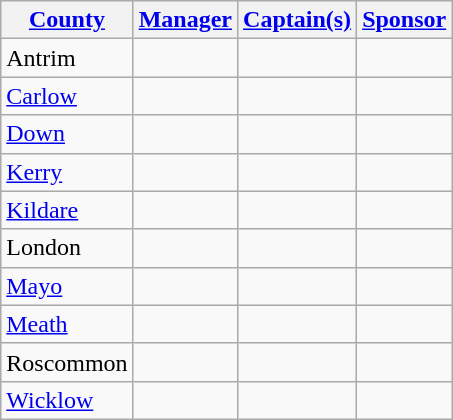<table class="wikitable sortable" style="text-align:center">
<tr>
<th><a href='#'>County</a></th>
<th><a href='#'>Manager</a></th>
<th><a href='#'>Captain(s)</a></th>
<th><a href='#'>Sponsor</a></th>
</tr>
<tr>
<td style="text-align:left">Antrim</td>
<td></td>
<td></td>
<td></td>
</tr>
<tr>
<td style="text-align:left"> <a href='#'>Carlow</a></td>
<td></td>
<td></td>
<td></td>
</tr>
<tr>
<td style="text-align:left"> <a href='#'>Down</a></td>
<td></td>
<td></td>
<td></td>
</tr>
<tr>
<td style="text-align:left"> <a href='#'>Kerry</a></td>
<td></td>
<td></td>
<td></td>
</tr>
<tr>
<td style="text-align:left"> <a href='#'>Kildare</a></td>
<td></td>
<td></td>
<td></td>
</tr>
<tr>
<td style="text-align:left">London</td>
<td></td>
<td></td>
<td></td>
</tr>
<tr>
<td style="text-align:left"> <a href='#'>Mayo</a></td>
<td></td>
<td></td>
<td></td>
</tr>
<tr>
<td style="text-align:left"> <a href='#'>Meath</a></td>
<td></td>
<td></td>
<td></td>
</tr>
<tr>
<td style="text-align:left">Roscommon</td>
<td></td>
<td></td>
<td></td>
</tr>
<tr>
<td style="text-align:left"> <a href='#'>Wicklow</a></td>
<td></td>
<td></td>
<td></td>
</tr>
</table>
